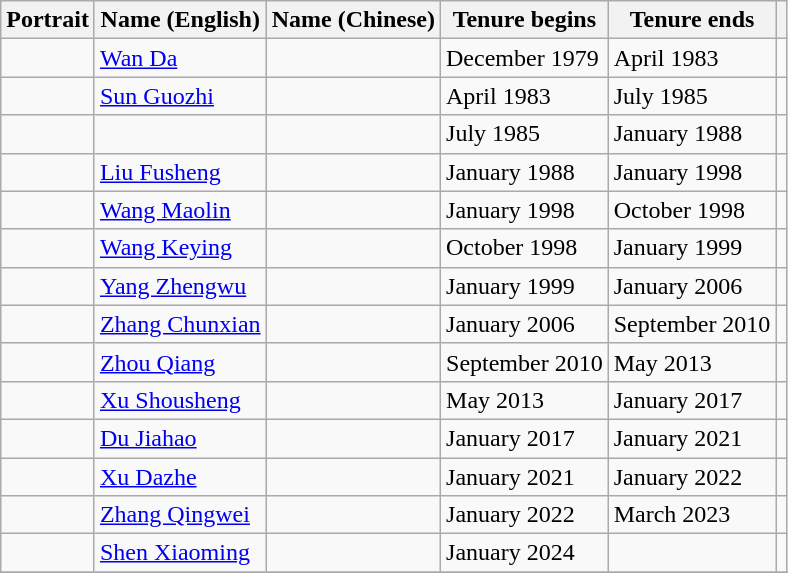<table class="wikitable">
<tr>
<th>Portrait</th>
<th>Name (English)</th>
<th>Name (Chinese)</th>
<th>Tenure begins</th>
<th>Tenure ends</th>
<th></th>
</tr>
<tr>
<td></td>
<td><a href='#'>Wan Da</a></td>
<td></td>
<td>December 1979</td>
<td>April 1983</td>
<td></td>
</tr>
<tr>
<td></td>
<td><a href='#'>Sun Guozhi</a></td>
<td></td>
<td>April 1983</td>
<td>July 1985</td>
<td></td>
</tr>
<tr>
<td></td>
<td></td>
<td></td>
<td>July 1985</td>
<td>January 1988</td>
<td></td>
</tr>
<tr>
<td></td>
<td><a href='#'>Liu Fusheng</a></td>
<td></td>
<td>January 1988</td>
<td>January 1998</td>
<td></td>
</tr>
<tr>
<td></td>
<td><a href='#'>Wang Maolin</a></td>
<td></td>
<td>January 1998</td>
<td>October 1998</td>
<td></td>
</tr>
<tr>
<td></td>
<td><a href='#'>Wang Keying</a></td>
<td></td>
<td>October 1998</td>
<td>January 1999</td>
<td></td>
</tr>
<tr>
<td></td>
<td><a href='#'>Yang Zhengwu</a></td>
<td></td>
<td>January 1999</td>
<td>January 2006</td>
<td></td>
</tr>
<tr>
<td></td>
<td><a href='#'>Zhang Chunxian</a></td>
<td></td>
<td>January 2006</td>
<td>September 2010</td>
<td></td>
</tr>
<tr>
<td></td>
<td><a href='#'>Zhou Qiang</a></td>
<td></td>
<td>September 2010</td>
<td>May 2013</td>
<td></td>
</tr>
<tr>
<td></td>
<td><a href='#'>Xu Shousheng</a></td>
<td></td>
<td>May 2013</td>
<td>January 2017</td>
<td></td>
</tr>
<tr>
<td></td>
<td><a href='#'>Du Jiahao</a></td>
<td></td>
<td>January 2017</td>
<td>January 2021</td>
<td></td>
</tr>
<tr>
<td></td>
<td><a href='#'>Xu Dazhe</a></td>
<td></td>
<td>January 2021</td>
<td>January 2022</td>
<td></td>
</tr>
<tr>
<td></td>
<td><a href='#'>Zhang Qingwei</a></td>
<td></td>
<td>January 2022</td>
<td>March 2023</td>
<td></td>
</tr>
<tr>
<td></td>
<td><a href='#'>Shen Xiaoming</a></td>
<td></td>
<td>January 2024</td>
<td></td>
<td></td>
</tr>
<tr>
</tr>
</table>
